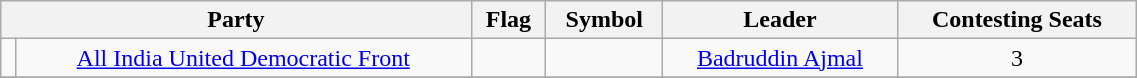<table class="wikitable" width="60%" style="text-align:center">
<tr>
<th colspan="2">Party</th>
<th>Flag</th>
<th>Symbol</th>
<th>Leader</th>
<th>Contesting Seats</th>
</tr>
<tr>
<td></td>
<td><a href='#'>All India United Democratic Front</a></td>
<td></td>
<td></td>
<td><a href='#'>Badruddin Ajmal</a></td>
<td>3</td>
</tr>
<tr>
</tr>
</table>
